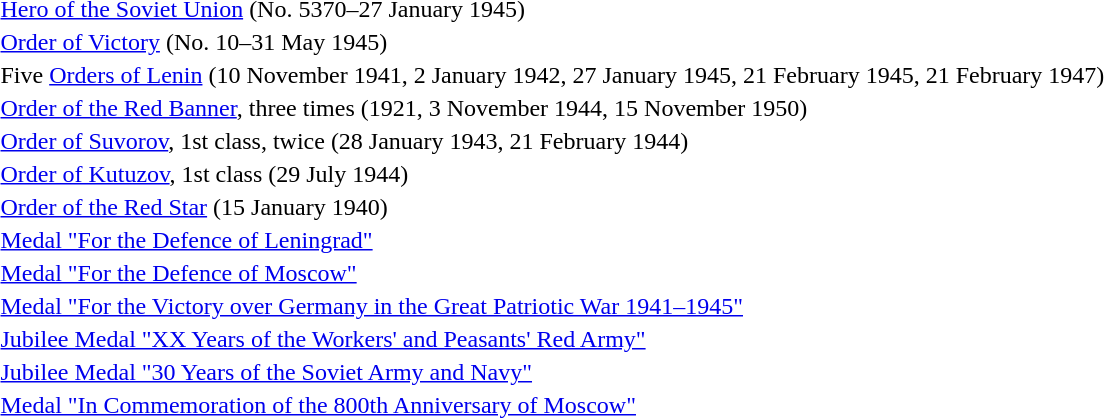<table>
<tr>
<td></td>
<td><a href='#'>Hero of the Soviet Union</a> (No. 5370–27 January 1945)</td>
</tr>
<tr>
<td></td>
<td><a href='#'>Order of Victory</a> (No. 10–31 May 1945)</td>
</tr>
<tr>
<td></td>
<td>Five <a href='#'>Orders of Lenin</a> (10 November 1941, 2 January 1942, 27 January 1945, 21 February 1945, 21 February 1947)</td>
</tr>
<tr>
<td></td>
<td><a href='#'>Order of the Red Banner</a>, three times (1921, 3 November 1944, 15 November 1950)</td>
</tr>
<tr>
<td></td>
<td><a href='#'>Order of Suvorov</a>, 1st class, twice (28 January 1943, 21 February 1944)</td>
</tr>
<tr>
<td></td>
<td><a href='#'>Order of Kutuzov</a>, 1st class (29 July 1944)</td>
</tr>
<tr>
<td></td>
<td><a href='#'>Order of the Red Star</a> (15 January 1940)</td>
</tr>
<tr>
<td></td>
<td><a href='#'>Medal "For the Defence of Leningrad"</a></td>
</tr>
<tr>
<td></td>
<td><a href='#'>Medal "For the Defence of Moscow"</a></td>
</tr>
<tr>
<td></td>
<td><a href='#'>Medal "For the Victory over Germany in the Great Patriotic War 1941–1945"</a></td>
</tr>
<tr>
<td></td>
<td><a href='#'>Jubilee Medal "XX Years of the Workers' and Peasants' Red Army"</a></td>
</tr>
<tr>
<td></td>
<td><a href='#'>Jubilee Medal "30 Years of the Soviet Army and Navy"</a></td>
</tr>
<tr>
<td></td>
<td><a href='#'>Medal "In Commemoration of the 800th Anniversary of Moscow"</a></td>
</tr>
<tr>
</tr>
</table>
